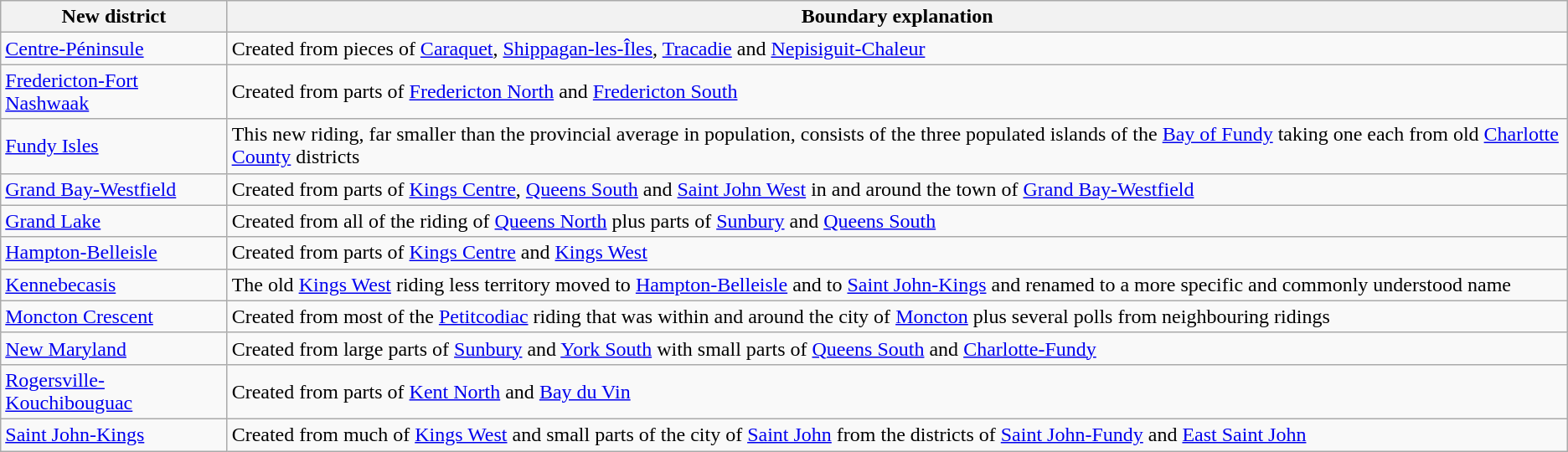<table class="wikitable">
<tr>
<th>New district</th>
<th>Boundary explanation</th>
</tr>
<tr>
<td><a href='#'>Centre-Péninsule</a></td>
<td>Created from pieces of <a href='#'>Caraquet</a>, <a href='#'>Shippagan-les-Îles</a>, <a href='#'>Tracadie</a> and <a href='#'>Nepisiguit-Chaleur</a></td>
</tr>
<tr>
<td><a href='#'>Fredericton-Fort Nashwaak</a></td>
<td>Created from parts of <a href='#'>Fredericton North</a> and <a href='#'>Fredericton South</a></td>
</tr>
<tr>
<td><a href='#'>Fundy Isles</a></td>
<td>This new riding, far smaller than the provincial average in population, consists of the three populated islands of the <a href='#'>Bay of Fundy</a> taking one each from old <a href='#'>Charlotte County</a> districts</td>
</tr>
<tr>
<td><a href='#'>Grand Bay-Westfield</a></td>
<td>Created from parts of <a href='#'>Kings Centre</a>, <a href='#'>Queens South</a> and <a href='#'>Saint John West</a> in and around the town of <a href='#'>Grand Bay-Westfield</a></td>
</tr>
<tr>
<td><a href='#'>Grand Lake</a></td>
<td>Created from all of the riding of <a href='#'>Queens North</a> plus parts of <a href='#'>Sunbury</a> and <a href='#'>Queens South</a></td>
</tr>
<tr>
<td><a href='#'>Hampton-Belleisle</a></td>
<td>Created from parts of <a href='#'>Kings Centre</a> and <a href='#'>Kings West</a></td>
</tr>
<tr>
<td><a href='#'>Kennebecasis</a></td>
<td>The old <a href='#'>Kings West</a> riding less territory moved to <a href='#'>Hampton-Belleisle</a> and to <a href='#'>Saint John-Kings</a> and renamed to a more specific and commonly understood name</td>
</tr>
<tr>
<td><a href='#'>Moncton Crescent</a></td>
<td>Created from most of the <a href='#'>Petitcodiac</a> riding that was within and around the city of <a href='#'>Moncton</a> plus several polls from neighbouring ridings</td>
</tr>
<tr>
<td><a href='#'>New Maryland</a></td>
<td>Created from large parts of <a href='#'>Sunbury</a> and <a href='#'>York South</a> with small parts of <a href='#'>Queens South</a> and <a href='#'>Charlotte-Fundy</a></td>
</tr>
<tr>
<td><a href='#'>Rogersville-Kouchibouguac</a></td>
<td>Created from parts of <a href='#'>Kent North</a> and <a href='#'>Bay du Vin</a></td>
</tr>
<tr>
<td><a href='#'>Saint John-Kings</a></td>
<td>Created from much of <a href='#'>Kings West</a> and small parts of the city of <a href='#'>Saint John</a> from the districts of <a href='#'>Saint John-Fundy</a> and <a href='#'>East Saint John</a></td>
</tr>
</table>
